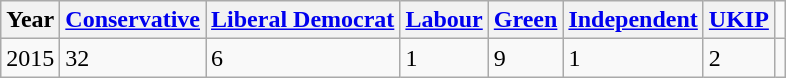<table class="wikitable">
<tr>
<th>Year</th>
<th><a href='#'>Conservative</a></th>
<th><a href='#'>Liberal Democrat</a></th>
<th><a href='#'>Labour</a></th>
<th><a href='#'>Green</a></th>
<th><a href='#'>Independent</a></th>
<th><a href='#'>UKIP</a></th>
</tr>
<tr>
<td>2015</td>
<td>32</td>
<td>6</td>
<td>1</td>
<td>9</td>
<td>1</td>
<td>2</td>
<td></td>
</tr>
</table>
